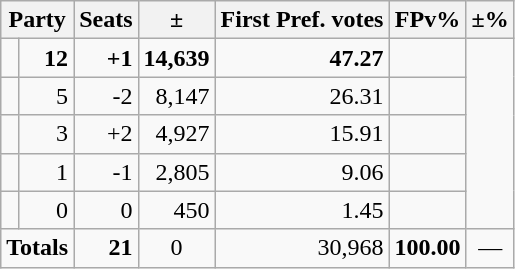<table class=wikitable>
<tr>
<th colspan=2 align=center>Party</th>
<th valign=top>Seats</th>
<th valign=top>±</th>
<th valign=top>First Pref. votes</th>
<th valign=top>FPv%</th>
<th valign=top>±%</th>
</tr>
<tr>
<td></td>
<td align=right><strong>12</strong></td>
<td align=right><strong>+1</strong></td>
<td align=right><strong>14,639</strong></td>
<td align=right><strong>47.27</strong></td>
<td align=right></td>
</tr>
<tr>
<td></td>
<td align=right>5</td>
<td align=right>-2</td>
<td align=right>8,147</td>
<td align=right>26.31</td>
<td align=right></td>
</tr>
<tr>
<td></td>
<td align=right>3</td>
<td align=right>+2</td>
<td align=right>4,927</td>
<td align=right>15.91</td>
<td align=right></td>
</tr>
<tr>
<td></td>
<td align=right>1</td>
<td align=right>-1</td>
<td align=right>2,805</td>
<td align=right>9.06</td>
<td align=right></td>
</tr>
<tr>
<td></td>
<td align=right>0</td>
<td align=right>0</td>
<td align=right>450</td>
<td align=right>1.45</td>
<td align=right></td>
</tr>
<tr>
<td colspan=2 align=center><strong>Totals</strong></td>
<td align=right><strong>21</strong></td>
<td align=center>0</td>
<td align=right>30,968</td>
<td align=center><strong>100.00</strong></td>
<td align=center>—</td>
</tr>
</table>
